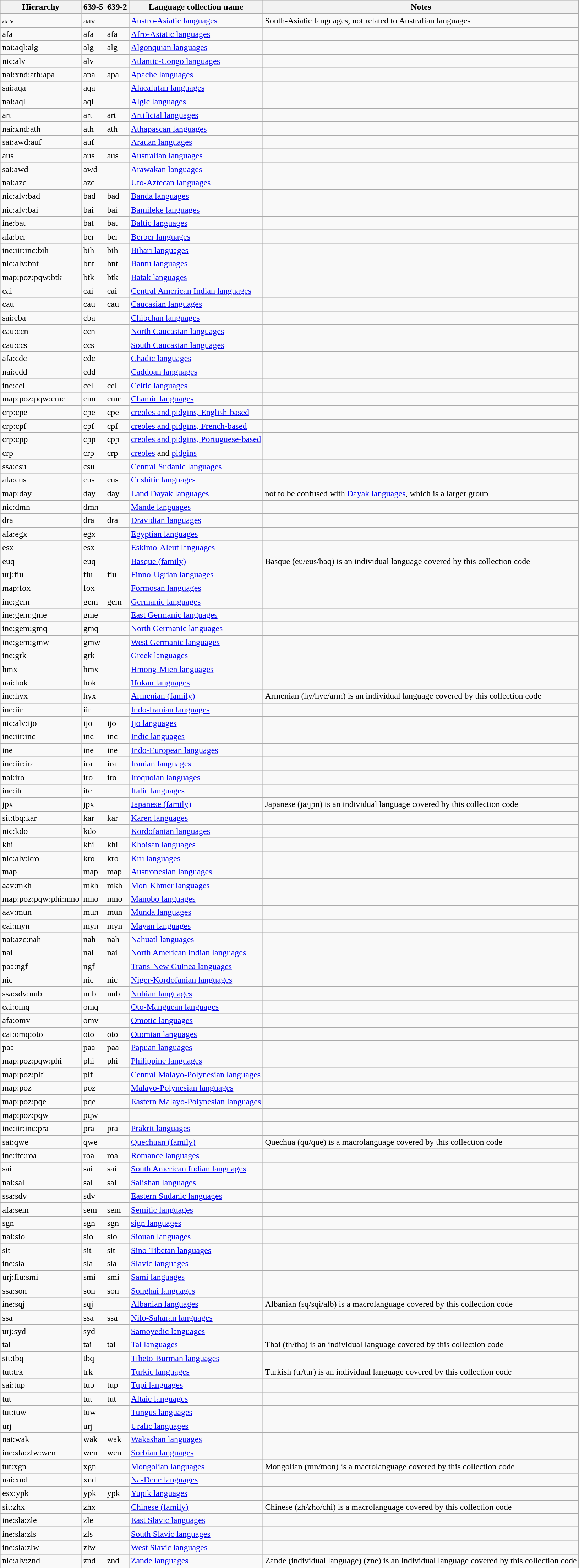<table class="wikitable sortable">
<tr style="background-color: #efefef;">
<th>Hierarchy</th>
<th>639-5</th>
<th>639-2</th>
<th>Language collection name</th>
<th class="unsortable">Notes</th>
</tr>
<tr>
<td>aav</td>
<td>aav</td>
<td></td>
<td><a href='#'>Austro-Asiatic languages</a></td>
<td>South-Asiatic languages, not related to Australian languages</td>
</tr>
<tr>
<td>afa</td>
<td>afa</td>
<td>afa </td>
<td><a href='#'>Afro-Asiatic languages</a></td>
<td></td>
</tr>
<tr>
<td>nai:aql:alg</td>
<td>alg</td>
<td>alg </td>
<td><a href='#'>Algonquian languages</a></td>
<td></td>
</tr>
<tr>
<td>nic:alv</td>
<td>alv</td>
<td></td>
<td><a href='#'>Atlantic-Congo languages</a></td>
<td></td>
</tr>
<tr>
<td>nai:xnd:ath:apa</td>
<td>apa</td>
<td>apa </td>
<td><a href='#'>Apache languages</a></td>
<td></td>
</tr>
<tr>
<td>sai:aqa</td>
<td>aqa</td>
<td></td>
<td><a href='#'>Alacalufan languages</a></td>
<td></td>
</tr>
<tr>
<td>nai:aql</td>
<td>aql</td>
<td></td>
<td><a href='#'>Algic languages</a></td>
<td></td>
</tr>
<tr>
<td>art</td>
<td>art</td>
<td>art </td>
<td><a href='#'>Artificial languages</a></td>
<td></td>
</tr>
<tr>
<td>nai:xnd:ath</td>
<td>ath</td>
<td>ath </td>
<td><a href='#'>Athapascan languages</a></td>
<td></td>
</tr>
<tr>
<td>sai:awd:auf</td>
<td>auf</td>
<td></td>
<td><a href='#'>Arauan languages</a></td>
<td></td>
</tr>
<tr>
<td>aus</td>
<td>aus</td>
<td>aus </td>
<td><a href='#'>Australian languages</a></td>
<td></td>
</tr>
<tr>
<td>sai:awd</td>
<td>awd</td>
<td></td>
<td><a href='#'>Arawakan languages</a></td>
<td></td>
</tr>
<tr>
<td>nai:azc</td>
<td>azc</td>
<td></td>
<td><a href='#'>Uto-Aztecan languages</a></td>
<td></td>
</tr>
<tr>
<td>nic:alv:bad</td>
<td>bad</td>
<td>bad </td>
<td><a href='#'>Banda languages</a></td>
<td></td>
</tr>
<tr>
<td>nic:alv:bai</td>
<td>bai</td>
<td>bai </td>
<td><a href='#'>Bamileke languages</a></td>
<td></td>
</tr>
<tr>
<td>ine:bat</td>
<td>bat</td>
<td>bat </td>
<td><a href='#'>Baltic languages</a></td>
<td></td>
</tr>
<tr>
<td>afa:ber</td>
<td>ber</td>
<td>ber </td>
<td><a href='#'>Berber languages</a></td>
<td></td>
</tr>
<tr>
<td>ine:iir:inc:bih</td>
<td>bih</td>
<td>bih </td>
<td><a href='#'>Bihari languages</a></td>
<td></td>
</tr>
<tr>
<td>nic:alv:bnt</td>
<td>bnt</td>
<td>bnt </td>
<td><a href='#'>Bantu languages</a></td>
<td></td>
</tr>
<tr>
<td>map:poz:pqw:btk</td>
<td>btk</td>
<td>btk </td>
<td><a href='#'>Batak languages</a></td>
<td></td>
</tr>
<tr>
<td>cai</td>
<td>cai</td>
<td>cai </td>
<td><a href='#'>Central American Indian languages</a></td>
<td></td>
</tr>
<tr>
<td>cau</td>
<td>cau</td>
<td>cau </td>
<td><a href='#'>Caucasian languages</a></td>
<td></td>
</tr>
<tr>
<td>sai:cba</td>
<td>cba</td>
<td></td>
<td><a href='#'>Chibchan languages</a></td>
<td></td>
</tr>
<tr>
<td>cau:ccn</td>
<td>ccn</td>
<td></td>
<td><a href='#'>North Caucasian languages</a></td>
<td></td>
</tr>
<tr>
<td>cau:ccs</td>
<td>ccs</td>
<td></td>
<td><a href='#'>South Caucasian languages</a></td>
<td></td>
</tr>
<tr>
<td>afa:cdc</td>
<td>cdc</td>
<td></td>
<td><a href='#'>Chadic languages</a></td>
<td></td>
</tr>
<tr>
<td>nai:cdd</td>
<td>cdd</td>
<td></td>
<td><a href='#'>Caddoan languages</a></td>
<td></td>
</tr>
<tr>
<td>ine:cel</td>
<td>cel</td>
<td>cel </td>
<td><a href='#'>Celtic languages</a></td>
<td></td>
</tr>
<tr>
<td>map:poz:pqw:cmc</td>
<td>cmc</td>
<td>cmc </td>
<td><a href='#'>Chamic languages</a></td>
<td></td>
</tr>
<tr>
<td>crp:cpe</td>
<td>cpe</td>
<td>cpe </td>
<td><a href='#'>creoles and pidgins, English-based</a></td>
<td></td>
</tr>
<tr>
<td>crp:cpf</td>
<td>cpf</td>
<td>cpf </td>
<td><a href='#'>creoles and pidgins, French-based</a></td>
<td></td>
</tr>
<tr>
<td>crp:cpp</td>
<td>cpp</td>
<td>cpp </td>
<td><a href='#'>creoles and pidgins, Portuguese-based</a></td>
<td></td>
</tr>
<tr>
<td>crp</td>
<td>crp</td>
<td>crp </td>
<td><a href='#'>creoles</a> and <a href='#'>pidgins</a></td>
<td></td>
</tr>
<tr>
<td>ssa:csu</td>
<td>csu</td>
<td></td>
<td><a href='#'>Central Sudanic languages</a></td>
<td></td>
</tr>
<tr>
<td>afa:cus</td>
<td>cus</td>
<td>cus </td>
<td><a href='#'>Cushitic languages</a></td>
<td></td>
</tr>
<tr>
<td>map:day</td>
<td>day</td>
<td>day </td>
<td><a href='#'>Land Dayak languages</a></td>
<td>not to be confused with <a href='#'>Dayak languages</a>, which is a larger group</td>
</tr>
<tr>
<td>nic:dmn</td>
<td>dmn</td>
<td></td>
<td><a href='#'>Mande languages</a></td>
<td></td>
</tr>
<tr>
<td>dra</td>
<td>dra</td>
<td>dra </td>
<td><a href='#'>Dravidian languages</a></td>
<td></td>
</tr>
<tr>
<td>afa:egx</td>
<td>egx</td>
<td></td>
<td><a href='#'>Egyptian languages</a></td>
<td></td>
</tr>
<tr>
<td>esx</td>
<td>esx</td>
<td></td>
<td><a href='#'>Eskimo-Aleut languages</a></td>
<td></td>
</tr>
<tr>
<td>euq</td>
<td>euq</td>
<td></td>
<td><a href='#'>Basque (family)</a></td>
<td>Basque (eu/eus/baq) is an individual language covered by this collection code</td>
</tr>
<tr>
<td>urj:fiu</td>
<td>fiu</td>
<td>fiu </td>
<td><a href='#'>Finno-Ugrian languages</a></td>
<td></td>
</tr>
<tr>
<td>map:fox</td>
<td>fox</td>
<td></td>
<td><a href='#'>Formosan languages</a></td>
<td></td>
</tr>
<tr>
<td>ine:gem</td>
<td>gem</td>
<td>gem </td>
<td><a href='#'>Germanic languages</a></td>
<td></td>
</tr>
<tr>
<td>ine:gem:gme</td>
<td>gme</td>
<td></td>
<td><a href='#'>East Germanic languages</a></td>
<td></td>
</tr>
<tr>
<td>ine:gem:gmq</td>
<td>gmq</td>
<td></td>
<td><a href='#'>North Germanic languages</a></td>
<td></td>
</tr>
<tr>
<td>ine:gem:gmw</td>
<td>gmw</td>
<td></td>
<td><a href='#'>West Germanic languages</a></td>
<td></td>
</tr>
<tr>
<td>ine:grk</td>
<td>grk</td>
<td></td>
<td><a href='#'>Greek languages</a></td>
<td></td>
</tr>
<tr>
<td>hmx</td>
<td>hmx</td>
<td></td>
<td><a href='#'>Hmong-Mien languages</a></td>
<td></td>
</tr>
<tr>
<td>nai:hok</td>
<td>hok</td>
<td></td>
<td><a href='#'>Hokan languages</a></td>
<td></td>
</tr>
<tr>
<td>ine:hyx</td>
<td>hyx</td>
<td></td>
<td><a href='#'>Armenian (family)</a></td>
<td>Armenian (hy/hye/arm) is an individual language covered by this collection code</td>
</tr>
<tr>
<td>ine:iir</td>
<td>iir</td>
<td></td>
<td><a href='#'>Indo-Iranian languages</a></td>
<td></td>
</tr>
<tr>
<td>nic:alv:ijo</td>
<td>ijo</td>
<td>ijo </td>
<td><a href='#'>Ijo languages</a></td>
<td></td>
</tr>
<tr>
<td>ine:iir:inc</td>
<td>inc</td>
<td>inc </td>
<td><a href='#'>Indic languages</a></td>
<td></td>
</tr>
<tr>
<td>ine</td>
<td>ine</td>
<td>ine </td>
<td><a href='#'>Indo-European languages</a></td>
<td></td>
</tr>
<tr>
<td>ine:iir:ira</td>
<td>ira</td>
<td>ira </td>
<td><a href='#'>Iranian languages</a></td>
<td></td>
</tr>
<tr>
<td>nai:iro</td>
<td>iro</td>
<td>iro </td>
<td><a href='#'>Iroquoian languages</a></td>
<td></td>
</tr>
<tr>
<td>ine:itc</td>
<td>itc</td>
<td></td>
<td><a href='#'>Italic languages</a></td>
<td></td>
</tr>
<tr>
<td>jpx</td>
<td>jpx</td>
<td></td>
<td><a href='#'>Japanese (family)</a></td>
<td>Japanese (ja/jpn) is an individual language covered by this collection code</td>
</tr>
<tr>
<td>sit:tbq:kar</td>
<td>kar</td>
<td>kar </td>
<td><a href='#'>Karen languages</a></td>
<td></td>
</tr>
<tr>
<td>nic:kdo</td>
<td>kdo</td>
<td></td>
<td><a href='#'>Kordofanian languages</a></td>
<td></td>
</tr>
<tr>
<td>khi</td>
<td>khi</td>
<td>khi </td>
<td><a href='#'>Khoisan languages</a></td>
<td></td>
</tr>
<tr>
<td>nic:alv:kro</td>
<td>kro</td>
<td>kro </td>
<td><a href='#'>Kru languages</a></td>
<td></td>
</tr>
<tr>
<td>map</td>
<td>map</td>
<td>map </td>
<td><a href='#'>Austronesian languages</a></td>
<td></td>
</tr>
<tr>
<td>aav:mkh</td>
<td>mkh</td>
<td>mkh </td>
<td><a href='#'>Mon-Khmer languages</a></td>
<td></td>
</tr>
<tr>
<td>map:poz:pqw:phi:mno</td>
<td>mno</td>
<td>mno </td>
<td><a href='#'>Manobo languages</a></td>
<td></td>
</tr>
<tr>
<td>aav:mun</td>
<td>mun</td>
<td>mun </td>
<td><a href='#'>Munda languages</a></td>
<td></td>
</tr>
<tr>
<td>cai:myn</td>
<td>myn</td>
<td>myn </td>
<td><a href='#'>Mayan languages</a></td>
<td></td>
</tr>
<tr>
<td>nai:azc:nah</td>
<td>nah</td>
<td>nah </td>
<td><a href='#'>Nahuatl languages</a></td>
<td></td>
</tr>
<tr>
<td>nai</td>
<td>nai</td>
<td>nai </td>
<td><a href='#'>North American Indian languages</a></td>
<td></td>
</tr>
<tr>
<td>paa:ngf</td>
<td>ngf</td>
<td></td>
<td><a href='#'>Trans-New Guinea languages</a></td>
<td></td>
</tr>
<tr>
<td>nic</td>
<td>nic</td>
<td>nic </td>
<td><a href='#'>Niger-Kordofanian languages</a></td>
<td></td>
</tr>
<tr>
<td>ssa:sdv:nub</td>
<td>nub</td>
<td>nub </td>
<td><a href='#'>Nubian languages</a></td>
<td></td>
</tr>
<tr>
<td>cai:omq</td>
<td>omq</td>
<td></td>
<td><a href='#'>Oto-Manguean languages</a></td>
<td></td>
</tr>
<tr>
<td>afa:omv</td>
<td>omv</td>
<td></td>
<td><a href='#'>Omotic languages</a></td>
<td></td>
</tr>
<tr>
<td>cai:omq:oto</td>
<td>oto</td>
<td>oto </td>
<td><a href='#'>Otomian languages</a></td>
<td></td>
</tr>
<tr>
<td>paa</td>
<td>paa</td>
<td>paa </td>
<td><a href='#'>Papuan languages</a></td>
<td></td>
</tr>
<tr>
<td>map:poz:pqw:phi</td>
<td>phi</td>
<td>phi </td>
<td><a href='#'>Philippine languages</a></td>
<td></td>
</tr>
<tr>
<td>map:poz:plf</td>
<td>plf</td>
<td></td>
<td><a href='#'>Central Malayo-Polynesian languages</a></td>
<td></td>
</tr>
<tr>
<td>map:poz</td>
<td>poz</td>
<td></td>
<td><a href='#'>Malayo-Polynesian languages</a></td>
<td></td>
</tr>
<tr>
<td>map:poz:pqe</td>
<td>pqe</td>
<td></td>
<td><a href='#'>Eastern Malayo-Polynesian languages</a></td>
<td></td>
</tr>
<tr>
<td>map:poz:pqw</td>
<td>pqw</td>
<td></td>
<td></td>
<td></td>
</tr>
<tr>
<td>ine:iir:inc:pra</td>
<td>pra</td>
<td>pra </td>
<td><a href='#'>Prakrit languages</a></td>
<td></td>
</tr>
<tr>
<td>sai:qwe</td>
<td>qwe</td>
<td></td>
<td><a href='#'>Quechuan (family)</a></td>
<td>Quechua (qu/que) is a macrolanguage covered by this collection code</td>
</tr>
<tr>
<td>ine:itc:roa</td>
<td>roa</td>
<td>roa </td>
<td><a href='#'>Romance languages</a></td>
<td></td>
</tr>
<tr>
<td>sai</td>
<td>sai</td>
<td>sai </td>
<td><a href='#'>South American Indian languages</a></td>
<td></td>
</tr>
<tr>
<td>nai:sal</td>
<td>sal</td>
<td>sal </td>
<td><a href='#'>Salishan languages</a></td>
<td></td>
</tr>
<tr>
<td>ssa:sdv</td>
<td>sdv</td>
<td></td>
<td><a href='#'>Eastern Sudanic languages</a></td>
<td></td>
</tr>
<tr>
<td>afa:sem</td>
<td>sem</td>
<td>sem </td>
<td><a href='#'>Semitic languages</a></td>
<td></td>
</tr>
<tr>
<td>sgn</td>
<td>sgn</td>
<td>sgn </td>
<td><a href='#'>sign languages</a></td>
<td></td>
</tr>
<tr>
<td>nai:sio</td>
<td>sio</td>
<td>sio </td>
<td><a href='#'>Siouan languages</a></td>
<td></td>
</tr>
<tr>
<td>sit</td>
<td>sit</td>
<td>sit </td>
<td><a href='#'>Sino-Tibetan languages</a></td>
<td></td>
</tr>
<tr>
<td>ine:sla</td>
<td>sla</td>
<td>sla </td>
<td><a href='#'>Slavic languages</a></td>
<td></td>
</tr>
<tr>
<td>urj:fiu:smi</td>
<td>smi</td>
<td>smi </td>
<td><a href='#'>Sami languages</a></td>
<td></td>
</tr>
<tr>
<td>ssa:son</td>
<td>son</td>
<td>son </td>
<td><a href='#'>Songhai languages</a></td>
<td></td>
</tr>
<tr>
<td>ine:sqj</td>
<td>sqj</td>
<td></td>
<td><a href='#'>Albanian languages</a></td>
<td>Albanian (sq/sqi/alb) is a macrolanguage covered by this collection code</td>
</tr>
<tr>
<td>ssa</td>
<td>ssa</td>
<td>ssa </td>
<td><a href='#'>Nilo-Saharan languages</a></td>
<td></td>
</tr>
<tr>
<td>urj:syd</td>
<td>syd</td>
<td></td>
<td><a href='#'>Samoyedic languages</a></td>
<td></td>
</tr>
<tr>
<td>tai</td>
<td>tai</td>
<td>tai </td>
<td><a href='#'>Tai languages</a></td>
<td>Thai (th/tha) is an individual language covered by this collection code</td>
</tr>
<tr>
<td>sit:tbq</td>
<td>tbq</td>
<td></td>
<td><a href='#'>Tibeto-Burman languages</a></td>
<td></td>
</tr>
<tr>
<td>tut:trk</td>
<td>trk</td>
<td></td>
<td><a href='#'>Turkic languages</a></td>
<td>Turkish (tr/tur) is an individual language covered by this collection code</td>
</tr>
<tr>
<td>sai:tup</td>
<td>tup</td>
<td>tup </td>
<td><a href='#'>Tupi languages</a></td>
<td></td>
</tr>
<tr>
<td>tut</td>
<td>tut</td>
<td>tut </td>
<td><a href='#'>Altaic languages</a></td>
<td></td>
</tr>
<tr>
<td>tut:tuw</td>
<td>tuw</td>
<td></td>
<td><a href='#'>Tungus languages</a></td>
<td></td>
</tr>
<tr>
<td>urj</td>
<td>urj</td>
<td></td>
<td><a href='#'>Uralic languages</a></td>
<td></td>
</tr>
<tr>
<td>nai:wak</td>
<td>wak</td>
<td>wak </td>
<td><a href='#'>Wakashan languages</a></td>
<td></td>
</tr>
<tr>
<td>ine:sla:zlw:wen</td>
<td>wen</td>
<td>wen </td>
<td><a href='#'>Sorbian languages</a></td>
<td></td>
</tr>
<tr>
<td>tut:xgn</td>
<td>xgn</td>
<td></td>
<td><a href='#'>Mongolian languages</a></td>
<td>Mongolian (mn/mon) is a macrolanguage covered by this collection code</td>
</tr>
<tr>
<td>nai:xnd</td>
<td>xnd</td>
<td></td>
<td><a href='#'>Na-Dene languages</a></td>
<td></td>
</tr>
<tr>
<td>esx:ypk</td>
<td>ypk</td>
<td>ypk </td>
<td><a href='#'>Yupik languages</a></td>
<td></td>
</tr>
<tr>
<td>sit:zhx</td>
<td>zhx</td>
<td></td>
<td><a href='#'>Chinese (family)</a></td>
<td>Chinese (zh/zho/chi) is a macrolanguage covered by this collection code</td>
</tr>
<tr>
<td>ine:sla:zle</td>
<td>zle</td>
<td></td>
<td><a href='#'>East Slavic languages</a></td>
<td></td>
</tr>
<tr>
<td>ine:sla:zls</td>
<td>zls</td>
<td></td>
<td><a href='#'>South Slavic languages</a></td>
<td></td>
</tr>
<tr>
<td>ine:sla:zlw</td>
<td>zlw</td>
<td></td>
<td><a href='#'>West Slavic languages</a></td>
<td></td>
</tr>
<tr>
<td>nic:alv:znd</td>
<td>znd</td>
<td>znd </td>
<td><a href='#'>Zande languages</a></td>
<td>Zande (individual language) (zne) is an individual language covered by this collection code</td>
</tr>
</table>
